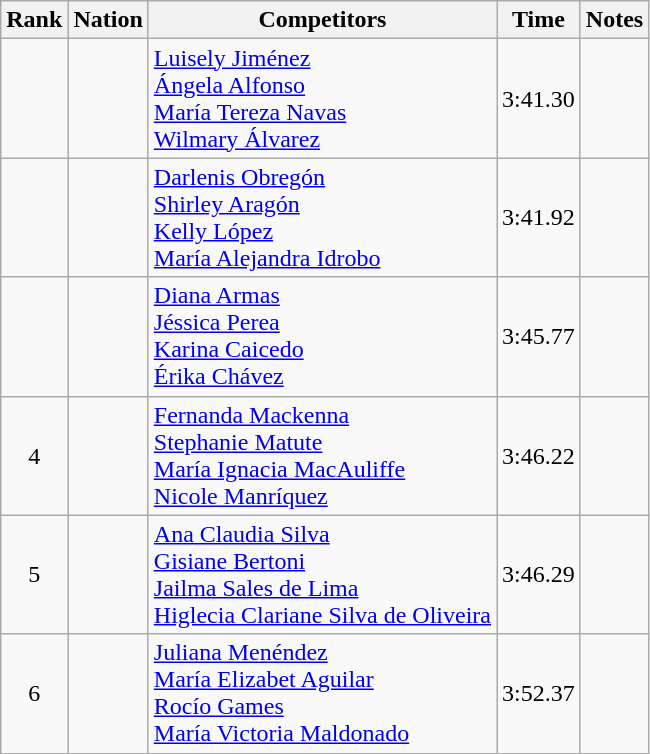<table class="wikitable sortable" style="text-align:center">
<tr>
<th>Rank</th>
<th>Nation</th>
<th>Competitors</th>
<th>Time</th>
<th>Notes</th>
</tr>
<tr>
<td align=center></td>
<td align=left></td>
<td align=left><a href='#'>Luisely Jiménez</a><br><a href='#'>Ángela Alfonso</a><br><a href='#'>María Tereza Navas</a><br><a href='#'>Wilmary Álvarez</a></td>
<td>3:41.30</td>
<td></td>
</tr>
<tr>
<td align=center></td>
<td align=left></td>
<td align=left><a href='#'>Darlenis Obregón</a><br><a href='#'>Shirley Aragón</a><br><a href='#'>Kelly López</a><br><a href='#'>María Alejandra Idrobo</a></td>
<td>3:41.92</td>
<td></td>
</tr>
<tr>
<td align=center></td>
<td align=left></td>
<td align=left><a href='#'>Diana Armas</a><br><a href='#'>Jéssica Perea</a><br><a href='#'>Karina Caicedo</a><br><a href='#'>Érika Chávez</a></td>
<td>3:45.77</td>
<td></td>
</tr>
<tr>
<td align=center>4</td>
<td align=left></td>
<td align=left><a href='#'>Fernanda Mackenna</a><br><a href='#'>Stephanie Matute</a><br><a href='#'>María Ignacia MacAuliffe</a><br><a href='#'>Nicole Manríquez</a></td>
<td>3:46.22</td>
<td></td>
</tr>
<tr>
<td align=center>5</td>
<td align=left></td>
<td align=left><a href='#'>Ana Claudia Silva</a><br><a href='#'>Gisiane Bertoni</a><br><a href='#'>Jailma Sales de Lima</a><br><a href='#'>Higlecia Clariane Silva de Oliveira</a></td>
<td>3:46.29</td>
<td></td>
</tr>
<tr>
<td align=center>6</td>
<td align=left></td>
<td align=left><a href='#'>Juliana Menéndez</a><br><a href='#'>María Elizabet Aguilar</a><br><a href='#'>Rocío Games</a><br><a href='#'>María Victoria Maldonado</a></td>
<td>3:52.37</td>
<td></td>
</tr>
</table>
